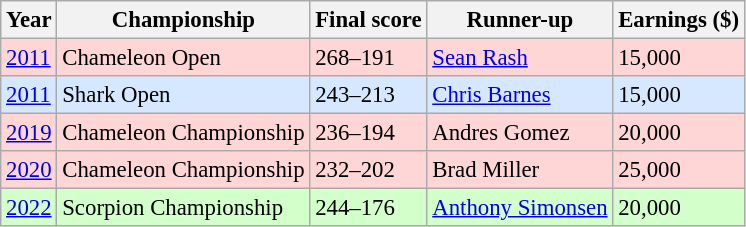<table class="wikitable" style="font-size:95%;">
<tr>
<th>Year</th>
<th>Championship</th>
<th>Final score</th>
<th>Runner-up</th>
<th>Earnings ($)</th>
</tr>
<tr style="background:#ffd6d6;">
<td><a href='#'>2011</a></td>
<td>Chameleon Open</td>
<td>268–191</td>
<td> <a href='#'>Sean Rash</a></td>
<td>15,000</td>
</tr>
<tr style="background:#D6E8FF;">
<td><a href='#'>2011</a></td>
<td>Shark Open</td>
<td>243–213</td>
<td> <a href='#'>Chris Barnes</a></td>
<td>15,000</td>
</tr>
<tr style="background:#ffd6d6;">
<td><a href='#'>2019</a></td>
<td>Chameleon Championship</td>
<td>236–194</td>
<td> Andres Gomez</td>
<td>20,000</td>
</tr>
<tr style="background:#ffd6d6;">
<td><a href='#'>2020</a></td>
<td>Chameleon Championship</td>
<td>232–202</td>
<td> Brad Miller</td>
<td>25,000</td>
</tr>
<tr style="background:#d3ffca;">
<td><a href='#'>2022</a></td>
<td>Scorpion Championship</td>
<td>244–176</td>
<td> <a href='#'>Anthony Simonsen</a></td>
<td>20,000</td>
</tr>
</table>
